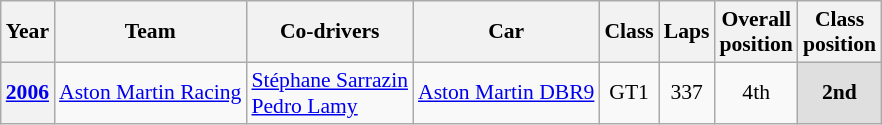<table class="wikitable" style="text-align:center; font-size:90%">
<tr>
<th>Year</th>
<th>Team</th>
<th>Co-drivers</th>
<th>Car</th>
<th>Class</th>
<th>Laps</th>
<th>Overall<br>position</th>
<th>Class<br>position</th>
</tr>
<tr>
<th><a href='#'>2006</a></th>
<td align="left"> <a href='#'>Aston Martin Racing</a></td>
<td align="left"> <a href='#'>Stéphane Sarrazin</a><br> <a href='#'>Pedro Lamy</a></td>
<td align="left"><a href='#'>Aston Martin DBR9</a></td>
<td>GT1</td>
<td>337</td>
<td>4th</td>
<td style="background:#dfdfdf;"><strong>2nd</strong></td>
</tr>
</table>
